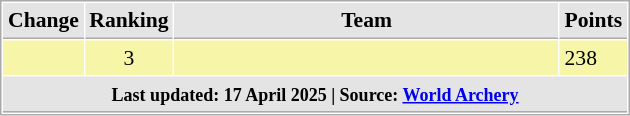<table cellspacing="1" cellpadding="3" style="border:1px solid #aaa; font-size:90%; float: left; margin-left: 1em;">
<tr style="background:#e4e4e4;">
<th style="border-bottom:1px solid #aaa; width:10px;">Change</th>
<th style="border-bottom:1px solid #aaa; width:10px;">Ranking</th>
<th style="border-bottom:1px solid #aaa; width:250px;">Team</th>
<th style="border-bottom:1px solid #aaa; width:30px;">Points</th>
</tr>
<tr style="background:#f7f6a8">
<td style="text-align:center;"></td>
<td style="text-align:center;">3</td>
<td></td>
<td>238</td>
</tr>
<tr style="background:#e4e4e4;">
<th colspan=4 style="border-bottom:1px solid #aaa; width:10px;"><small>Last updated: 17 April 2025 | Source: <a href='#'>World Archery</a></small></th>
</tr>
</table>
